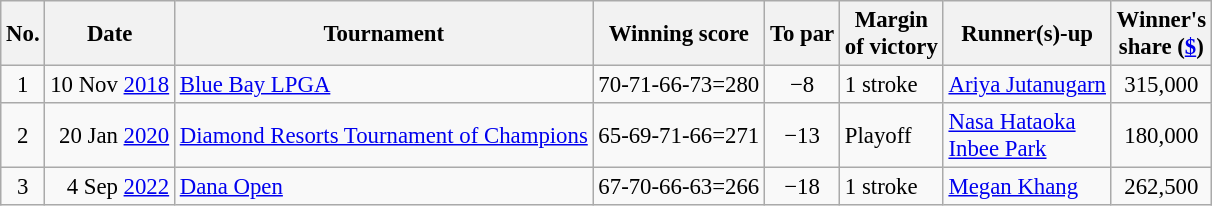<table class="wikitable" style="font-size:95%;">
<tr>
<th>No.</th>
<th>Date</th>
<th>Tournament</th>
<th>Winning score</th>
<th>To par</th>
<th>Margin<br>of victory</th>
<th>Runner(s)-up</th>
<th>Winner's<br>share (<a href='#'>$</a>)</th>
</tr>
<tr>
<td align=center>1</td>
<td align=right>10 Nov <a href='#'>2018</a></td>
<td><a href='#'>Blue Bay LPGA</a></td>
<td align=right>70-71-66-73=280</td>
<td align=center>−8</td>
<td>1 stroke</td>
<td> <a href='#'>Ariya Jutanugarn</a></td>
<td align=center>315,000</td>
</tr>
<tr>
<td align=center>2</td>
<td align=right>20 Jan <a href='#'>2020</a></td>
<td><a href='#'>Diamond Resorts Tournament of Champions</a></td>
<td align=right>65-69-71-66=271</td>
<td align=center>−13</td>
<td>Playoff</td>
<td> <a href='#'>Nasa Hataoka</a> <br>  <a href='#'>Inbee Park</a></td>
<td align=center>180,000</td>
</tr>
<tr>
<td align=center>3</td>
<td align=right>4 Sep <a href='#'>2022</a></td>
<td><a href='#'>Dana Open</a></td>
<td align=right>67-70-66-63=266</td>
<td align=center>−18</td>
<td>1 stroke</td>
<td> <a href='#'>Megan Khang</a></td>
<td align=center>262,500</td>
</tr>
</table>
